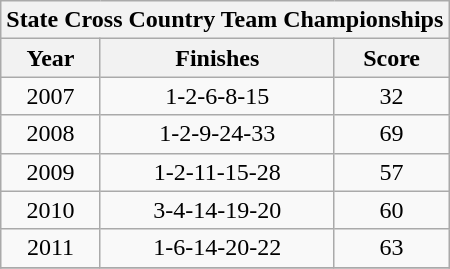<table class=wikitable style="text-align:center">
<tr>
<th colspan="4">State Cross Country Team Championships</th>
</tr>
<tr>
<th>Year</th>
<th>Finishes</th>
<th>Score</th>
</tr>
<tr>
<td>2007</td>
<td>1-2-6-8-15</td>
<td>32</td>
</tr>
<tr>
<td>2008</td>
<td>1-2-9-24-33</td>
<td>69</td>
</tr>
<tr>
<td>2009</td>
<td>1-2-11-15-28</td>
<td>57</td>
</tr>
<tr>
<td>2010</td>
<td>3-4-14-19-20</td>
<td>60</td>
</tr>
<tr>
<td>2011</td>
<td>1-6-14-20-22</td>
<td>63</td>
</tr>
<tr>
</tr>
</table>
